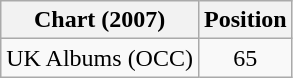<table class="wikitable">
<tr>
<th>Chart (2007)</th>
<th>Position</th>
</tr>
<tr>
<td>UK Albums (OCC)</td>
<td align="center">65</td>
</tr>
</table>
